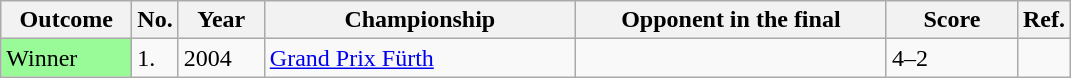<table class="sortable wikitable">
<tr>
<th width="80">Outcome</th>
<th width="20">No.</th>
<th width="50">Year</th>
<th style="width:200px;">Championship</th>
<th style="width:200px;">Opponent in the final</th>
<th style="width:80px;">Score</th>
<th style="width:20px;">Ref.</th>
</tr>
<tr>
<td style="background:#98FB98">Winner</td>
<td>1.</td>
<td>2004</td>
<td><a href='#'>Grand Prix Fürth</a></td>
<td> </td>
<td>4–2</td>
<td></td>
</tr>
</table>
